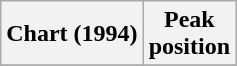<table class="wikitable plainrowheaders" style="text-align:center">
<tr>
<th scope="col">Chart (1994)</th>
<th scope="col">Peak<br>position</th>
</tr>
<tr>
</tr>
</table>
